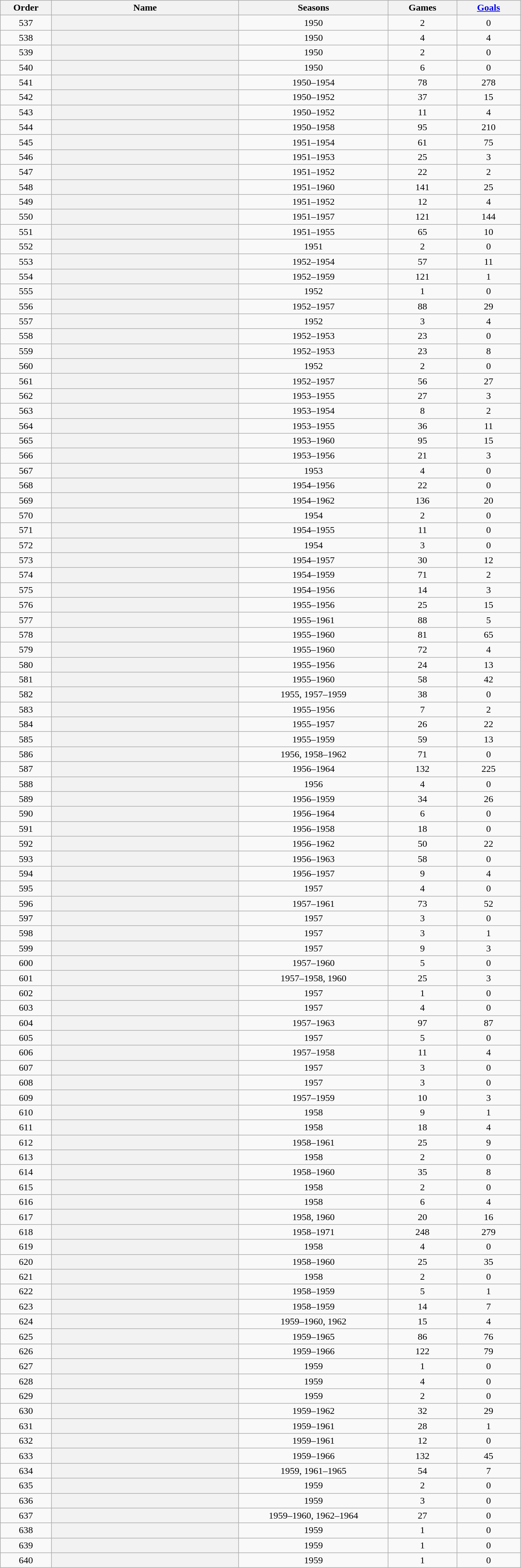<table class="wikitable plainrowheaders sortable"  style="text-align:center; width:70%;">
<tr>
<th scope="col" style="width:3%;">Order</th>
<th scope="col" style="width:15%;">Name</th>
<th scope="col" style="width:12%;">Seasons</th>
<th scope="col" style="width:5%;">Games</th>
<th scope="col" style="width:5%;"><a href='#'>Goals</a></th>
</tr>
<tr>
<td>537</td>
<th scope="row"></th>
<td>1950</td>
<td>2</td>
<td>0</td>
</tr>
<tr>
<td>538</td>
<th scope="row"></th>
<td>1950</td>
<td>4</td>
<td>4</td>
</tr>
<tr>
<td>539</td>
<th scope="row"></th>
<td>1950</td>
<td>2</td>
<td>0</td>
</tr>
<tr>
<td>540</td>
<th scope="row"></th>
<td>1950</td>
<td>6</td>
<td>0</td>
</tr>
<tr>
<td>541</td>
<th scope="row"></th>
<td>1950–1954</td>
<td>78</td>
<td>278</td>
</tr>
<tr>
<td>542</td>
<th scope="row"></th>
<td>1950–1952</td>
<td>37</td>
<td>15</td>
</tr>
<tr>
<td>543</td>
<th scope="row"></th>
<td>1950–1952</td>
<td>11</td>
<td>4</td>
</tr>
<tr>
<td>544</td>
<th scope="row"></th>
<td>1950–1958</td>
<td>95</td>
<td>210</td>
</tr>
<tr>
<td>545</td>
<th scope="row"></th>
<td>1951–1954</td>
<td>61</td>
<td>75</td>
</tr>
<tr>
<td>546</td>
<th scope="row"></th>
<td>1951–1953</td>
<td>25</td>
<td>3</td>
</tr>
<tr>
<td>547</td>
<th scope="row"></th>
<td>1951–1952</td>
<td>22</td>
<td>2</td>
</tr>
<tr>
<td>548</td>
<th scope="row"></th>
<td>1951–1960</td>
<td>141</td>
<td>25</td>
</tr>
<tr>
<td>549</td>
<th scope="row"></th>
<td>1951–1952</td>
<td>12</td>
<td>4</td>
</tr>
<tr>
<td>550</td>
<th scope="row"></th>
<td>1951–1957</td>
<td>121</td>
<td>144</td>
</tr>
<tr>
<td>551</td>
<th scope="row"></th>
<td>1951–1955</td>
<td>65</td>
<td>10</td>
</tr>
<tr>
<td>552</td>
<th scope="row"></th>
<td>1951</td>
<td>2</td>
<td>0</td>
</tr>
<tr>
<td>553</td>
<th scope="row"></th>
<td>1952–1954</td>
<td>57</td>
<td>11</td>
</tr>
<tr>
<td>554</td>
<th scope="row"></th>
<td>1952–1959</td>
<td>121</td>
<td>1</td>
</tr>
<tr>
<td>555</td>
<th scope="row"></th>
<td>1952</td>
<td>1</td>
<td>0</td>
</tr>
<tr>
<td>556</td>
<th scope="row"></th>
<td>1952–1957</td>
<td>88</td>
<td>29</td>
</tr>
<tr>
<td>557</td>
<th scope="row"></th>
<td>1952</td>
<td>3</td>
<td>4</td>
</tr>
<tr>
<td>558</td>
<th scope="row"></th>
<td>1952–1953</td>
<td>23</td>
<td>0</td>
</tr>
<tr>
<td>559</td>
<th scope="row"></th>
<td>1952–1953</td>
<td>23</td>
<td>8</td>
</tr>
<tr>
<td>560</td>
<th scope="row"></th>
<td>1952</td>
<td>2</td>
<td>0</td>
</tr>
<tr>
<td>561</td>
<th scope="row"></th>
<td>1952–1957</td>
<td>56</td>
<td>27</td>
</tr>
<tr>
<td>562</td>
<th scope="row"></th>
<td>1953–1955</td>
<td>27</td>
<td>3</td>
</tr>
<tr>
<td>563</td>
<th scope="row"></th>
<td>1953–1954</td>
<td>8</td>
<td>2</td>
</tr>
<tr>
<td>564</td>
<th scope="row"></th>
<td>1953–1955</td>
<td>36</td>
<td>11</td>
</tr>
<tr>
<td>565</td>
<th scope="row"></th>
<td>1953–1960</td>
<td>95</td>
<td>15</td>
</tr>
<tr>
<td>566</td>
<th scope="row"></th>
<td>1953–1956</td>
<td>21</td>
<td>3</td>
</tr>
<tr>
<td>567</td>
<th scope="row"></th>
<td>1953</td>
<td>4</td>
<td>0</td>
</tr>
<tr>
<td>568</td>
<th scope="row"></th>
<td>1954–1956</td>
<td>22</td>
<td>0</td>
</tr>
<tr>
<td>569</td>
<th scope="row"></th>
<td>1954–1962</td>
<td>136</td>
<td>20</td>
</tr>
<tr>
<td>570</td>
<th scope="row"></th>
<td>1954</td>
<td>2</td>
<td>0</td>
</tr>
<tr>
<td>571</td>
<th scope="row"></th>
<td>1954–1955</td>
<td>11</td>
<td>0</td>
</tr>
<tr>
<td>572</td>
<th scope="row"></th>
<td>1954</td>
<td>3</td>
<td>0</td>
</tr>
<tr>
<td>573</td>
<th scope="row"></th>
<td>1954–1957</td>
<td>30</td>
<td>12</td>
</tr>
<tr>
<td>574</td>
<th scope="row"></th>
<td>1954–1959</td>
<td>71</td>
<td>2</td>
</tr>
<tr>
<td>575</td>
<th scope="row"></th>
<td>1954–1956</td>
<td>14</td>
<td>3</td>
</tr>
<tr>
<td>576</td>
<th scope="row"></th>
<td>1955–1956</td>
<td>25</td>
<td>15</td>
</tr>
<tr>
<td>577</td>
<th scope="row"></th>
<td>1955–1961</td>
<td>88</td>
<td>5</td>
</tr>
<tr>
<td>578</td>
<th scope="row"></th>
<td>1955–1960</td>
<td>81</td>
<td>65</td>
</tr>
<tr>
<td>579</td>
<th scope="row"></th>
<td>1955–1960</td>
<td>72</td>
<td>4</td>
</tr>
<tr>
<td>580</td>
<th scope="row"></th>
<td>1955–1956</td>
<td>24</td>
<td>13</td>
</tr>
<tr>
<td>581</td>
<th scope="row"></th>
<td>1955–1960</td>
<td>58</td>
<td>42</td>
</tr>
<tr>
<td>582</td>
<th scope="row"></th>
<td>1955, 1957–1959</td>
<td>38</td>
<td>0</td>
</tr>
<tr>
<td>583</td>
<th scope="row"></th>
<td>1955–1956</td>
<td>7</td>
<td>2</td>
</tr>
<tr>
<td>584</td>
<th scope="row"></th>
<td>1955–1957</td>
<td>26</td>
<td>22</td>
</tr>
<tr>
<td>585</td>
<th scope="row"></th>
<td>1955–1959</td>
<td>59</td>
<td>13</td>
</tr>
<tr>
<td>586</td>
<th scope="row"></th>
<td>1956, 1958–1962</td>
<td>71</td>
<td>0</td>
</tr>
<tr>
<td>587</td>
<th scope="row"></th>
<td>1956–1964</td>
<td>132</td>
<td>225</td>
</tr>
<tr>
<td>588</td>
<th scope="row"></th>
<td>1956</td>
<td>4</td>
<td>0</td>
</tr>
<tr>
<td>589</td>
<th scope="row"></th>
<td>1956–1959</td>
<td>34</td>
<td>26</td>
</tr>
<tr>
<td>590</td>
<th scope="row"></th>
<td>1956–1964</td>
<td>6</td>
<td>0</td>
</tr>
<tr>
<td>591</td>
<th scope="row"></th>
<td>1956–1958</td>
<td>18</td>
<td>0</td>
</tr>
<tr>
<td>592</td>
<th scope="row"></th>
<td>1956–1962</td>
<td>50</td>
<td>22</td>
</tr>
<tr>
<td>593</td>
<th scope="row"></th>
<td>1956–1963</td>
<td>58</td>
<td>0</td>
</tr>
<tr>
<td>594</td>
<th scope="row"></th>
<td>1956–1957</td>
<td>9</td>
<td>4</td>
</tr>
<tr>
<td>595</td>
<th scope="row"></th>
<td>1957</td>
<td>4</td>
<td>0</td>
</tr>
<tr>
<td>596</td>
<th scope="row"></th>
<td>1957–1961</td>
<td>73</td>
<td>52</td>
</tr>
<tr>
<td>597</td>
<th scope="row"></th>
<td>1957</td>
<td>3</td>
<td>0</td>
</tr>
<tr>
<td>598</td>
<th scope="row"></th>
<td>1957</td>
<td>3</td>
<td>1</td>
</tr>
<tr>
<td>599</td>
<th scope="row"></th>
<td>1957</td>
<td>9</td>
<td>3</td>
</tr>
<tr>
<td>600</td>
<th scope="row"></th>
<td>1957–1960</td>
<td>5</td>
<td>0</td>
</tr>
<tr>
<td>601</td>
<th scope="row"></th>
<td>1957–1958, 1960</td>
<td>25</td>
<td>3</td>
</tr>
<tr>
<td>602</td>
<th scope="row"></th>
<td>1957</td>
<td>1</td>
<td>0</td>
</tr>
<tr>
<td>603</td>
<th scope="row"></th>
<td>1957</td>
<td>4</td>
<td>0</td>
</tr>
<tr>
<td>604</td>
<th scope="row"></th>
<td>1957–1963</td>
<td>97</td>
<td>87</td>
</tr>
<tr>
<td>605</td>
<th scope="row"></th>
<td>1957</td>
<td>5</td>
<td>0</td>
</tr>
<tr>
<td>606</td>
<th scope="row"></th>
<td>1957–1958</td>
<td>11</td>
<td>4</td>
</tr>
<tr>
<td>607</td>
<th scope="row"></th>
<td>1957</td>
<td>3</td>
<td>0</td>
</tr>
<tr>
<td>608</td>
<th scope="row"></th>
<td>1957</td>
<td>3</td>
<td>0</td>
</tr>
<tr>
<td>609</td>
<th scope="row"></th>
<td>1957–1959</td>
<td>10</td>
<td>3</td>
</tr>
<tr>
<td>610</td>
<th scope="row"></th>
<td>1958</td>
<td>9</td>
<td>1</td>
</tr>
<tr>
<td>611</td>
<th scope="row"></th>
<td>1958</td>
<td>18</td>
<td>4</td>
</tr>
<tr>
<td>612</td>
<th scope="row"></th>
<td>1958–1961</td>
<td>25</td>
<td>9</td>
</tr>
<tr>
<td>613</td>
<th scope="row"></th>
<td>1958</td>
<td>2</td>
<td>0</td>
</tr>
<tr>
<td>614</td>
<th scope="row"></th>
<td>1958–1960</td>
<td>35</td>
<td>8</td>
</tr>
<tr>
<td>615</td>
<th scope="row"></th>
<td>1958</td>
<td>2</td>
<td>0</td>
</tr>
<tr>
<td>616</td>
<th scope="row"></th>
<td>1958</td>
<td>6</td>
<td>4</td>
</tr>
<tr>
<td>617</td>
<th scope="row"></th>
<td>1958, 1960</td>
<td>20</td>
<td>16</td>
</tr>
<tr>
<td>618</td>
<th scope="row"></th>
<td>1958–1971</td>
<td>248</td>
<td>279</td>
</tr>
<tr>
<td>619</td>
<th scope="row"></th>
<td>1958</td>
<td>4</td>
<td>0</td>
</tr>
<tr>
<td>620</td>
<th scope="row"></th>
<td>1958–1960</td>
<td>25</td>
<td>35</td>
</tr>
<tr>
<td>621</td>
<th scope="row"></th>
<td>1958</td>
<td>2</td>
<td>0</td>
</tr>
<tr>
<td>622</td>
<th scope="row"></th>
<td>1958–1959</td>
<td>5</td>
<td>1</td>
</tr>
<tr>
<td>623</td>
<th scope="row"></th>
<td>1958–1959</td>
<td>14</td>
<td>7</td>
</tr>
<tr>
<td>624</td>
<th scope="row"></th>
<td>1959–1960, 1962</td>
<td>15</td>
<td>4</td>
</tr>
<tr>
<td>625</td>
<th scope="row"></th>
<td>1959–1965</td>
<td>86</td>
<td>76</td>
</tr>
<tr>
<td>626</td>
<th scope="row"></th>
<td>1959–1966</td>
<td>122</td>
<td>79</td>
</tr>
<tr>
<td>627</td>
<th scope="row"></th>
<td>1959</td>
<td>1</td>
<td>0</td>
</tr>
<tr>
<td>628</td>
<th scope="row"></th>
<td>1959</td>
<td>4</td>
<td>0</td>
</tr>
<tr>
<td>629</td>
<th scope="row"></th>
<td>1959</td>
<td>2</td>
<td>0</td>
</tr>
<tr>
<td>630</td>
<th scope="row"></th>
<td>1959–1962</td>
<td>32</td>
<td>29</td>
</tr>
<tr>
<td>631</td>
<th scope="row"></th>
<td>1959–1961</td>
<td>28</td>
<td>1</td>
</tr>
<tr>
<td>632</td>
<th scope="row"></th>
<td>1959–1961</td>
<td>12</td>
<td>0</td>
</tr>
<tr>
<td>633</td>
<th scope="row"></th>
<td>1959–1966</td>
<td>132</td>
<td>45</td>
</tr>
<tr>
<td>634</td>
<th scope="row"></th>
<td>1959, 1961–1965</td>
<td>54</td>
<td>7</td>
</tr>
<tr>
<td>635</td>
<th scope="row"></th>
<td>1959</td>
<td>2</td>
<td>0</td>
</tr>
<tr>
<td>636</td>
<th scope="row"></th>
<td>1959</td>
<td>3</td>
<td>0</td>
</tr>
<tr>
<td>637</td>
<th scope="row"></th>
<td>1959–1960, 1962–1964</td>
<td>27</td>
<td>0</td>
</tr>
<tr>
<td>638</td>
<th scope="row"></th>
<td>1959</td>
<td>1</td>
<td>0</td>
</tr>
<tr>
<td>639</td>
<th scope="row"></th>
<td>1959</td>
<td>1</td>
<td>0</td>
</tr>
<tr>
<td>640</td>
<th scope="row"></th>
<td>1959</td>
<td>1</td>
<td>0</td>
</tr>
</table>
